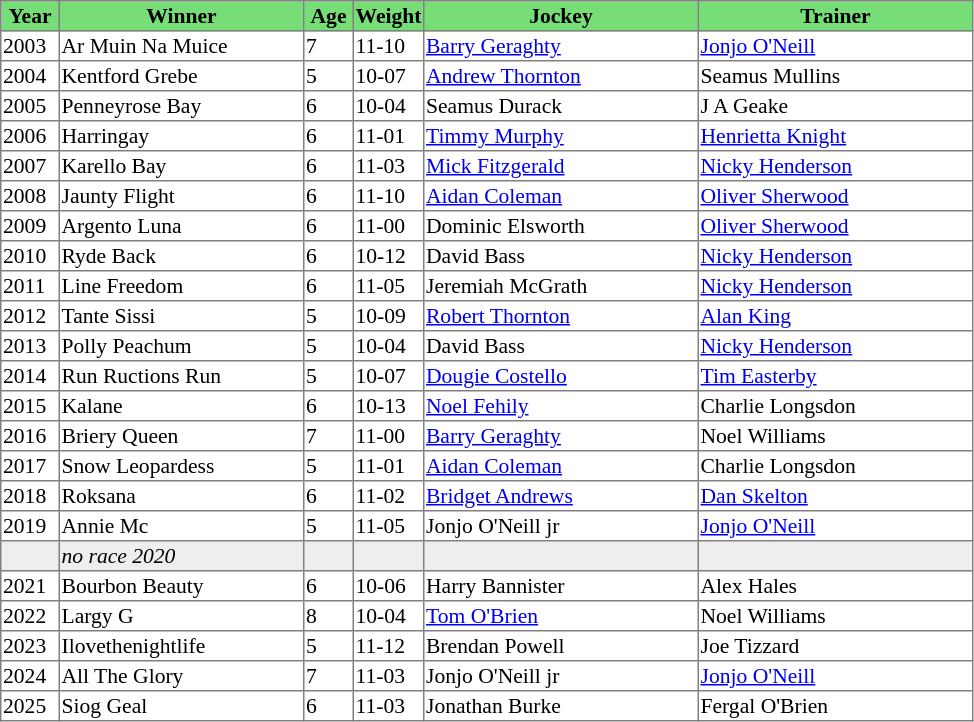<table class = "sortable" | border="1" style="border-collapse: collapse; font-size:90%">
<tr bgcolor="#77dd77" align="center">
<th style="width:36px"><strong>Year</strong></th>
<th style="width:160px"><strong>Winner</strong></th>
<th style="width:30px"><strong>Age</strong></th>
<th style="width:40px"><strong>Weight</strong></th>
<th style="width:180px"><strong>Jockey</strong></th>
<th style="width:180px"><strong>Trainer</strong></th>
</tr>
<tr>
<td>2003</td>
<td>Ar Muin Na Muice</td>
<td>7</td>
<td>11-10</td>
<td><a href='#'>Barry Geraghty</a></td>
<td><a href='#'>Jonjo O'Neill</a></td>
</tr>
<tr>
<td>2004</td>
<td>Kentford Grebe</td>
<td>5</td>
<td>10-07</td>
<td><a href='#'>Andrew Thornton</a></td>
<td>Seamus Mullins</td>
</tr>
<tr>
<td>2005</td>
<td>Penneyrose Bay</td>
<td>6</td>
<td>10-04</td>
<td>Seamus Durack</td>
<td>J A Geake</td>
</tr>
<tr>
<td>2006</td>
<td>Harringay</td>
<td>6</td>
<td>11-01</td>
<td><a href='#'>Timmy Murphy</a></td>
<td><a href='#'>Henrietta Knight</a></td>
</tr>
<tr>
<td>2007</td>
<td>Karello Bay</td>
<td>6</td>
<td>11-03</td>
<td><a href='#'>Mick Fitzgerald</a></td>
<td><a href='#'>Nicky Henderson</a></td>
</tr>
<tr>
<td>2008</td>
<td>Jaunty Flight</td>
<td>6</td>
<td>11-10</td>
<td><a href='#'>Aidan Coleman</a></td>
<td><a href='#'>Oliver Sherwood</a></td>
</tr>
<tr>
<td>2009</td>
<td>Argento Luna</td>
<td>6</td>
<td>11-00</td>
<td>Dominic Elsworth</td>
<td><a href='#'>Oliver Sherwood</a></td>
</tr>
<tr>
<td>2010</td>
<td>Ryde Back</td>
<td>6</td>
<td>10-12</td>
<td>David Bass</td>
<td><a href='#'>Nicky Henderson</a></td>
</tr>
<tr>
<td>2011</td>
<td>Line Freedom</td>
<td>6</td>
<td>11-05</td>
<td>Jeremiah McGrath</td>
<td><a href='#'>Nicky Henderson</a></td>
</tr>
<tr>
<td>2012</td>
<td>Tante Sissi</td>
<td>5</td>
<td>10-09</td>
<td><a href='#'>Robert Thornton</a></td>
<td><a href='#'>Alan King</a></td>
</tr>
<tr>
<td>2013</td>
<td>Polly Peachum</td>
<td>5</td>
<td>10-04</td>
<td>David Bass</td>
<td><a href='#'>Nicky Henderson</a></td>
</tr>
<tr>
<td>2014</td>
<td>Run Ructions Run</td>
<td>5</td>
<td>10-07</td>
<td><a href='#'>Dougie Costello</a></td>
<td><a href='#'>Tim Easterby</a></td>
</tr>
<tr>
<td>2015</td>
<td>Kalane</td>
<td>6</td>
<td>10-13</td>
<td><a href='#'>Noel Fehily</a></td>
<td>Charlie Longsdon</td>
</tr>
<tr>
<td>2016</td>
<td>Briery Queen</td>
<td>7</td>
<td>11-00</td>
<td><a href='#'>Barry Geraghty</a></td>
<td>Noel Williams</td>
</tr>
<tr>
<td>2017</td>
<td>Snow Leopardess</td>
<td>5</td>
<td>11-01</td>
<td><a href='#'>Aidan Coleman</a></td>
<td>Charlie Longsdon</td>
</tr>
<tr>
<td>2018</td>
<td>Roksana</td>
<td>6</td>
<td>11-02</td>
<td><a href='#'>Bridget Andrews</a></td>
<td><a href='#'>Dan Skelton</a></td>
</tr>
<tr>
<td>2019</td>
<td>Annie Mc</td>
<td>5</td>
<td>11-05</td>
<td>Jonjo O'Neill jr</td>
<td><a href='#'>Jonjo O'Neill</a></td>
</tr>
<tr bgcolor="#eeeeee">
<td data-sort-value="2020"></td>
<td><em>no race 2020</em> </td>
<td></td>
<td></td>
<td></td>
<td></td>
</tr>
<tr>
<td>2021</td>
<td>Bourbon Beauty</td>
<td>6</td>
<td>10-06</td>
<td>Harry Bannister</td>
<td>Alex Hales</td>
</tr>
<tr>
<td>2022</td>
<td>Largy G</td>
<td>8</td>
<td>10-04</td>
<td><a href='#'>Tom O'Brien</a></td>
<td>Noel Williams</td>
</tr>
<tr>
<td>2023</td>
<td>Ilovethenightlife</td>
<td>5</td>
<td>11-12</td>
<td>Brendan Powell</td>
<td>Joe Tizzard</td>
</tr>
<tr>
<td>2024</td>
<td>All The Glory</td>
<td>7</td>
<td>11-03</td>
<td>Jonjo O'Neill jr</td>
<td><a href='#'>Jonjo O'Neill</a></td>
</tr>
<tr>
<td>2025</td>
<td>Siog Geal</td>
<td>6</td>
<td>11-03</td>
<td>Jonathan Burke</td>
<td>Fergal O'Brien</td>
</tr>
</table>
